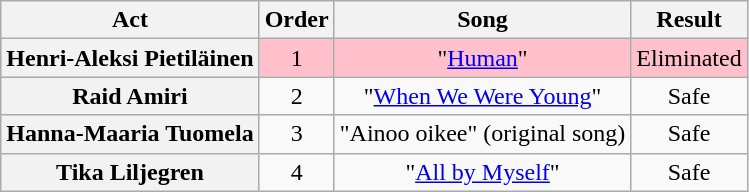<table class="wikitable plainrowheaders" style="text-align:center;">
<tr>
<th scope="col">Act</th>
<th scope="col">Order</th>
<th scope="col">Song</th>
<th scope="col">Result</th>
</tr>
<tr style="background:pink;">
<th scope=row>Henri-Aleksi Pietiläinen</th>
<td>1</td>
<td>"<a href='#'>Human</a>"</td>
<td>Eliminated</td>
</tr>
<tr>
<th scope=row>Raid Amiri</th>
<td>2</td>
<td>"<a href='#'>When We Were Young</a>"</td>
<td>Safe</td>
</tr>
<tr>
<th scope=row>Hanna-Maaria Tuomela</th>
<td>3</td>
<td>"Ainoo oikee" (original song)</td>
<td>Safe</td>
</tr>
<tr>
<th scope=row>Tika Liljegren</th>
<td>4</td>
<td>"<a href='#'>All by Myself</a>"</td>
<td>Safe</td>
</tr>
</table>
